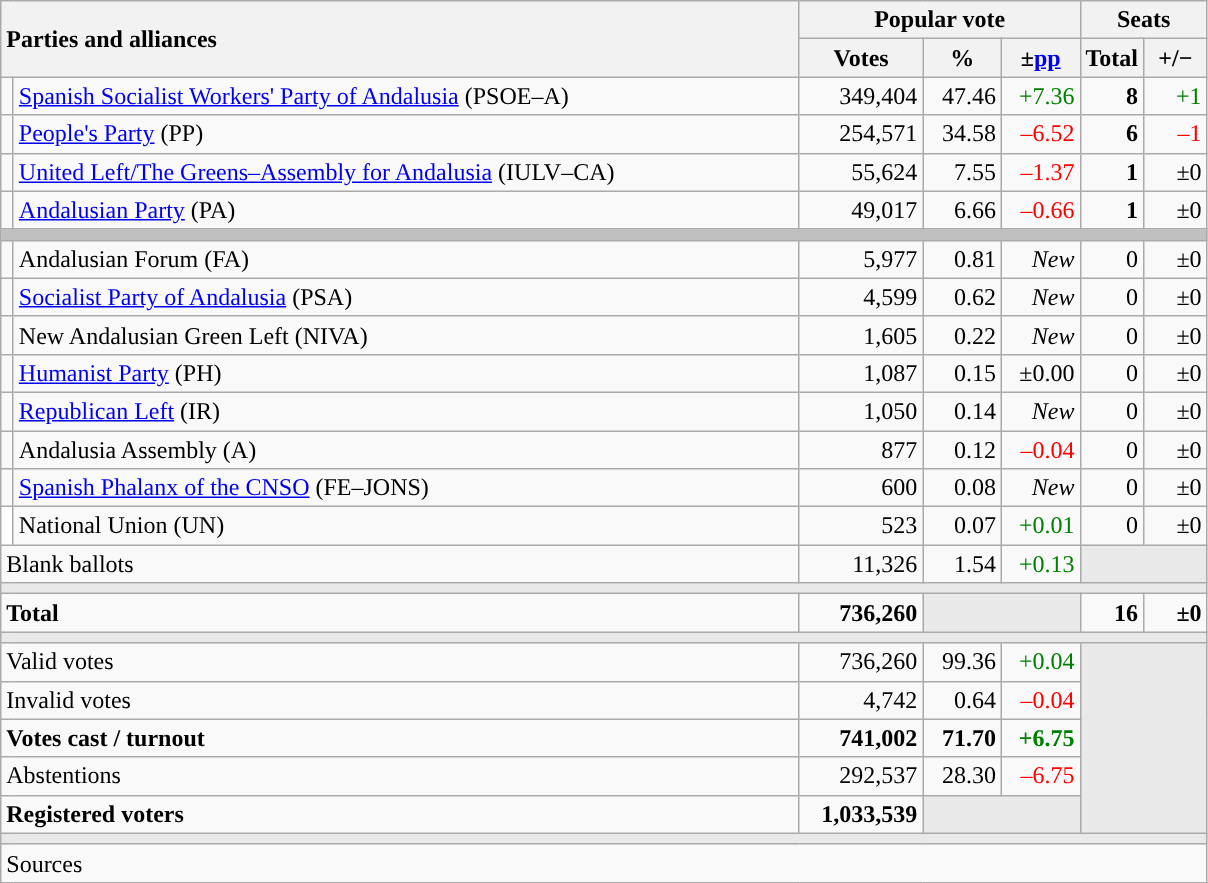<table class="wikitable" style="text-align:right;">
<tr>
<th style="text-align:left;" rowspan="2" colspan="2" width="525">Parties and alliances</th>
<th colspan="3">Popular vote</th>
<th colspan="2">Seats</th>
</tr>
<tr>
<th width="75">Votes</th>
<th width="45">%</th>
<th width="45">±<a href='#'>pp</a></th>
<th width="35">Total</th>
<th width="35">+/−</th>
</tr>
<tr>
<td width="1" style="color:inherit;background:"></td>
<td align="left"><a href='#'>Spanish Socialist Workers' Party of Andalusia</a> (PSOE–A)</td>
<td>349,404</td>
<td>47.46</td>
<td style="color:green;">+7.36</td>
<td><strong>8</strong></td>
<td style="color:green;">+1</td>
</tr>
<tr>
<td style="color:inherit;background:"></td>
<td align="left"><a href='#'>People's Party</a> (PP)</td>
<td>254,571</td>
<td>34.58</td>
<td style="color:red;">–6.52</td>
<td><strong>6</strong></td>
<td style="color:red;">–1</td>
</tr>
<tr>
<td style="color:inherit;background:"></td>
<td align="left"><a href='#'>United Left/The Greens–Assembly for Andalusia</a> (IULV–CA)</td>
<td>55,624</td>
<td>7.55</td>
<td style="color:red;">–1.37</td>
<td><strong>1</strong></td>
<td>±0</td>
</tr>
<tr>
<td style="color:inherit;background:"></td>
<td align="left"><a href='#'>Andalusian Party</a> (PA)</td>
<td>49,017</td>
<td>6.66</td>
<td style="color:red;">–0.66</td>
<td><strong>1</strong></td>
<td>±0</td>
</tr>
<tr>
<td colspan="7" bgcolor="#C0C0C0"></td>
</tr>
<tr>
<td style="color:inherit;background:"></td>
<td align="left">Andalusian Forum (FA)</td>
<td>5,977</td>
<td>0.81</td>
<td><em>New</em></td>
<td>0</td>
<td>±0</td>
</tr>
<tr>
<td style="color:inherit;background:"></td>
<td align="left"><a href='#'>Socialist Party of Andalusia</a> (PSA)</td>
<td>4,599</td>
<td>0.62</td>
<td><em>New</em></td>
<td>0</td>
<td>±0</td>
</tr>
<tr>
<td style="color:inherit;background:"></td>
<td align="left">New Andalusian Green Left (NIVA)</td>
<td>1,605</td>
<td>0.22</td>
<td><em>New</em></td>
<td>0</td>
<td>±0</td>
</tr>
<tr>
<td style="color:inherit;background:"></td>
<td align="left"><a href='#'>Humanist Party</a> (PH)</td>
<td>1,087</td>
<td>0.15</td>
<td>±0.00</td>
<td>0</td>
<td>±0</td>
</tr>
<tr>
<td style="color:inherit;background:"></td>
<td align="left"><a href='#'>Republican Left</a> (IR)</td>
<td>1,050</td>
<td>0.14</td>
<td><em>New</em></td>
<td>0</td>
<td>±0</td>
</tr>
<tr>
<td style="color:inherit;background:"></td>
<td align="left">Andalusia Assembly (A)</td>
<td>877</td>
<td>0.12</td>
<td style="color:red;">–0.04</td>
<td>0</td>
<td>±0</td>
</tr>
<tr>
<td style="color:inherit;background:"></td>
<td align="left"><a href='#'>Spanish Phalanx of the CNSO</a> (FE–JONS)</td>
<td>600</td>
<td>0.08</td>
<td><em>New</em></td>
<td>0</td>
<td>±0</td>
</tr>
<tr>
<td bgcolor="white"></td>
<td align="left">National Union (UN)</td>
<td>523</td>
<td>0.07</td>
<td style="color:green;">+0.01</td>
<td>0</td>
<td>±0</td>
</tr>
<tr>
<td align="left" colspan="2">Blank ballots</td>
<td>11,326</td>
<td>1.54</td>
<td style="color:green;">+0.13</td>
<td bgcolor="#E9E9E9" colspan="2"></td>
</tr>
<tr>
<td colspan="7" bgcolor="#E9E9E9"></td>
</tr>
<tr style="font-weight:bold;">
<td align="left" colspan="2">Total</td>
<td>736,260</td>
<td bgcolor="#E9E9E9" colspan="2"></td>
<td>16</td>
<td>±0</td>
</tr>
<tr>
<td colspan="7" bgcolor="#E9E9E9"></td>
</tr>
<tr>
<td align="left" colspan="2">Valid votes</td>
<td>736,260</td>
<td>99.36</td>
<td style="color:green;">+0.04</td>
<td bgcolor="#E9E9E9" colspan="2" rowspan="5"></td>
</tr>
<tr>
<td align="left" colspan="2">Invalid votes</td>
<td>4,742</td>
<td>0.64</td>
<td style="color:red;">–0.04</td>
</tr>
<tr style="font-weight:bold;">
<td align="left" colspan="2">Votes cast / turnout</td>
<td>741,002</td>
<td>71.70</td>
<td style="color:green;">+6.75</td>
</tr>
<tr>
<td align="left" colspan="2">Abstentions</td>
<td>292,537</td>
<td>28.30</td>
<td style="color:red;">–6.75</td>
</tr>
<tr style="font-weight:bold;">
<td align="left" colspan="2">Registered voters</td>
<td>1,033,539</td>
<td bgcolor="#E9E9E9" colspan="2"></td>
</tr>
<tr>
<td colspan="7" bgcolor="#E9E9E9"></td>
</tr>
<tr>
<td align="left" colspan="7">Sources</td>
</tr>
</table>
